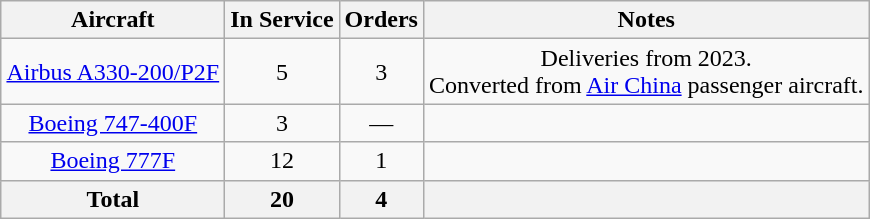<table class="wikitable" style="margin:1em auto; border-collapse:collapse;text-align:center">
<tr>
<th>Aircraft</th>
<th>In Service</th>
<th>Orders</th>
<th>Notes</th>
</tr>
<tr>
<td><a href='#'>Airbus A330-200/P2F</a></td>
<td>5</td>
<td>3</td>
<td>Deliveries from 2023.<br>Converted from <a href='#'>Air China</a> passenger aircraft.</td>
</tr>
<tr>
<td><a href='#'>Boeing 747-400F</a></td>
<td>3</td>
<td>—</td>
<td></td>
</tr>
<tr>
<td><a href='#'>Boeing 777F</a></td>
<td>12</td>
<td>1</td>
<td></td>
</tr>
<tr>
<th>Total</th>
<th>20</th>
<th>4</th>
<th></th>
</tr>
</table>
